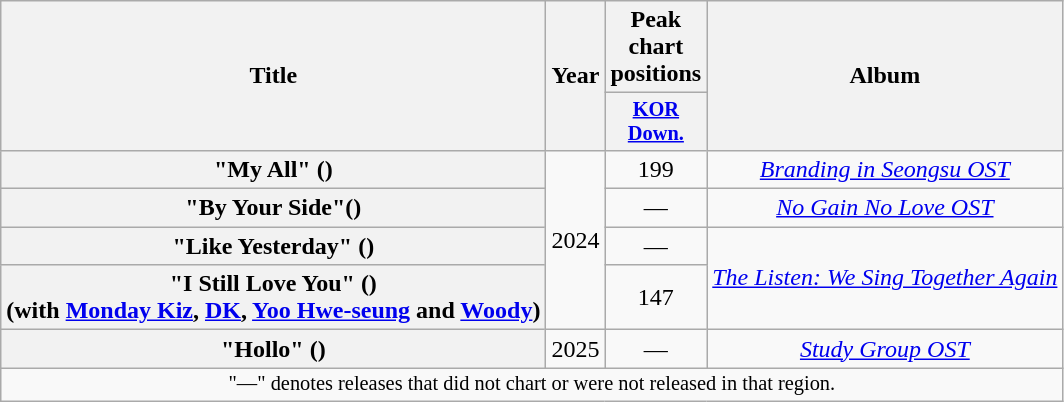<table class="wikitable plainrowheaders" style="text-align:center;">
<tr>
<th scope="col" rowspan="2">Title</th>
<th scope="col" rowspan="2">Year</th>
<th scope="col" colspan="1">Peak chart<br>positions</th>
<th scope="col" rowspan="2">Album</th>
</tr>
<tr>
<th scope="col" style="width:3.5em;font-size:85%;"><a href='#'>KOR<br>Down.</a><br></th>
</tr>
<tr>
<th scope="row">"My All" ()</th>
<td rowspan="4">2024</td>
<td>199</td>
<td><em><a href='#'>Branding in Seongsu OST</a></em></td>
</tr>
<tr>
<th scope="row">"By Your Side"()</th>
<td>—</td>
<td><em><a href='#'>No Gain No Love OST</a></em></td>
</tr>
<tr>
<th scope="row">"Like Yesterday" ()</th>
<td>—</td>
<td rowspan="2"><em><a href='#'>The Listen: We Sing Together Again</a></em></td>
</tr>
<tr>
<th scope="row">"I Still Love You" ()<br><span>(with <a href='#'>Monday Kiz</a>, <a href='#'>DK</a>, <a href='#'>Yoo Hwe-seung</a> and <a href='#'>Woody</a>)</span></th>
<td>147</td>
</tr>
<tr>
<th scope="row">"Hollo" ()</th>
<td rowspan="1">2025</td>
<td>—</td>
<td><em><a href='#'>Study Group OST</a></em></td>
</tr>
<tr>
<td colspan="6" style="font-size:85%">"—" denotes releases that did not chart or were not released in that region.</td>
</tr>
</table>
